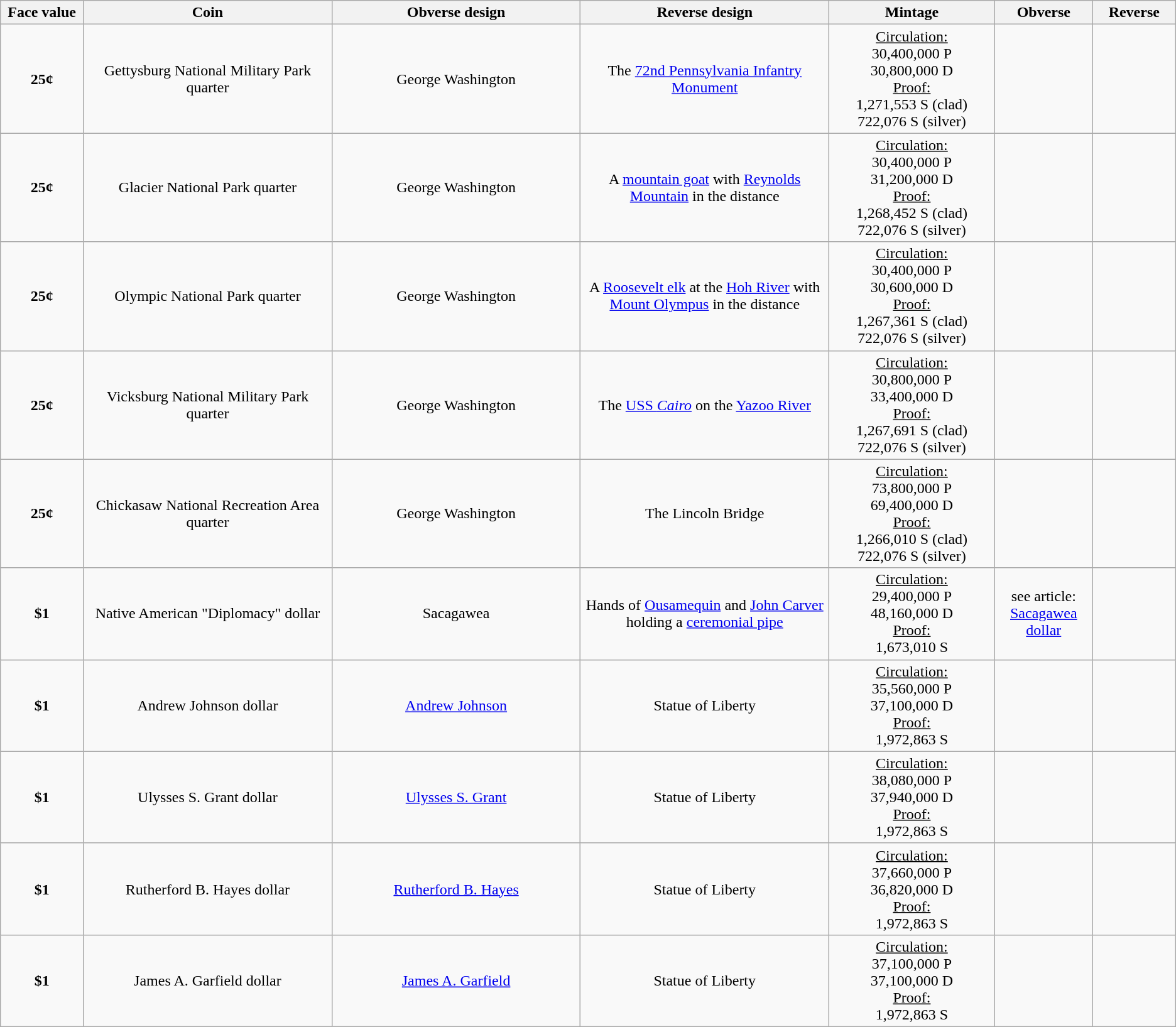<table class="wikitable">
<tr>
<th width="5%">Face value</th>
<th width="15%">Coin</th>
<th width="15%">Obverse design</th>
<th width="15%">Reverse design</th>
<th width="10%">Mintage</th>
<th width="5%">Obverse</th>
<th width="5%">Reverse</th>
</tr>
<tr>
<td align="center"><strong>25¢</strong></td>
<td align="center">Gettysburg National Military Park quarter</td>
<td align="center">George Washington</td>
<td align="center">The <a href='#'>72nd Pennsylvania Infantry Monument</a></td>
<td align="center"><u>Circulation:</u><br>30,400,000 P<br>30,800,000 D<br><u>Proof:</u><br>1,271,553 S (clad)<br>722,076 S (silver)</td>
<td></td>
<td></td>
</tr>
<tr>
<td align="center"><strong>25¢</strong></td>
<td align="center">Glacier National Park quarter</td>
<td align="center">George Washington</td>
<td align="center">A <a href='#'>mountain goat</a> with <a href='#'>Reynolds Mountain</a> in the distance</td>
<td align="center"><u>Circulation:</u><br>30,400,000 P<br>31,200,000 D<br><u>Proof:</u><br>1,268,452 S (clad)<br>722,076 S (silver)</td>
<td></td>
<td></td>
</tr>
<tr>
<td align="center"><strong>25¢</strong></td>
<td align="center">Olympic National Park quarter</td>
<td align="center">George Washington</td>
<td align="center">A <a href='#'>Roosevelt elk</a> at the <a href='#'>Hoh River</a> with <a href='#'>Mount Olympus</a> in the distance</td>
<td align="center"><u>Circulation:</u><br>30,400,000 P<br>30,600,000 D<br><u>Proof:</u><br>1,267,361 S (clad)<br>722,076 S (silver)</td>
<td></td>
<td></td>
</tr>
<tr>
<td align="center"><strong>25¢</strong></td>
<td align="center">Vicksburg National Military Park quarter</td>
<td align="center">George Washington</td>
<td align="center">The <a href='#'>USS <em>Cairo</em></a> on the <a href='#'>Yazoo River</a></td>
<td align="center"><u>Circulation:</u><br>30,800,000 P<br>33,400,000 D<br><u>Proof:</u><br>1,267,691 S (clad)<br>722,076 S (silver)</td>
<td></td>
<td></td>
</tr>
<tr>
<td align="center"><strong>25¢</strong></td>
<td align="center">Chickasaw National Recreation Area quarter</td>
<td align="center">George Washington</td>
<td align="center">The Lincoln Bridge</td>
<td align="center"><u>Circulation:</u><br>73,800,000 P<br>69,400,000 D<br><u>Proof:</u><br>1,266,010 S (clad)<br>722,076 S (silver)</td>
<td></td>
<td></td>
</tr>
<tr>
<td align="center"><strong>$1</strong></td>
<td align="center">Native American "Diplomacy" dollar</td>
<td align="center">Sacagawea</td>
<td align="center">Hands of <a href='#'>Ousamequin</a> and <a href='#'>John Carver</a> holding a <a href='#'>ceremonial pipe</a></td>
<td align="center"><u>Circulation:</u><br>29,400,000 P<br>48,160,000 D<br><u>Proof:</u><br>1,673,010 S</td>
<td align="center">see article: <a href='#'>Sacagawea dollar</a></td>
<td></td>
</tr>
<tr>
<td align="center"><strong>$1</strong></td>
<td align="center">Andrew Johnson dollar</td>
<td align="center"><a href='#'>Andrew Johnson</a></td>
<td align="center">Statue of Liberty</td>
<td align="center"><u>Circulation:</u><br>35,560,000 P<br>37,100,000 D<br><u>Proof:</u><br>1,972,863 S</td>
<td></td>
<td></td>
</tr>
<tr>
<td align="center"><strong>$1</strong></td>
<td align="center">Ulysses S. Grant dollar</td>
<td align="center"><a href='#'>Ulysses S. Grant</a></td>
<td align="center">Statue of Liberty</td>
<td align="center"><u>Circulation:</u><br>38,080,000 P<br>37,940,000 D<br><u>Proof:</u><br>1,972,863 S</td>
<td></td>
<td></td>
</tr>
<tr>
<td align="center"><strong>$1</strong></td>
<td align="center">Rutherford B. Hayes dollar</td>
<td align="center"><a href='#'>Rutherford B. Hayes</a></td>
<td align="center">Statue of Liberty</td>
<td align="center"><u>Circulation:</u><br>37,660,000 P<br>36,820,000 D<br><u>Proof:</u><br>1,972,863 S</td>
<td></td>
<td></td>
</tr>
<tr>
<td align="center"><strong>$1</strong></td>
<td align="center">James A. Garfield dollar</td>
<td align="center"><a href='#'>James A. Garfield</a></td>
<td align="center">Statue of Liberty</td>
<td align="center"><u>Circulation:</u><br>37,100,000 P<br>37,100,000 D<br><u>Proof:</u><br>1,972,863 S</td>
<td></td>
<td></td>
</tr>
</table>
